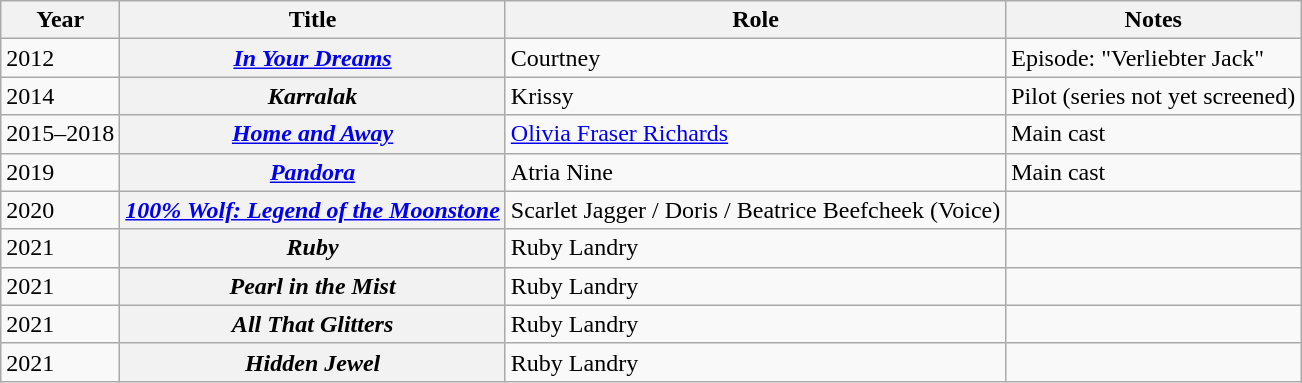<table class="wikitable plainrowheaders sortable">
<tr>
<th scope="col">Year</th>
<th scope="col">Title</th>
<th scope="col">Role</th>
<th class="unsortable">Notes</th>
</tr>
<tr>
<td>2012</td>
<th scope="row"><em><a href='#'>In Your Dreams</a></em></th>
<td>Courtney</td>
<td>Episode: "Verliebter Jack"</td>
</tr>
<tr>
<td>2014</td>
<th scope="row"><em>Karralak</em></th>
<td>Krissy</td>
<td>Pilot (series not yet screened)</td>
</tr>
<tr>
<td>2015–2018</td>
<th scope="row"><em><a href='#'>Home and Away</a></em></th>
<td><a href='#'>Olivia Fraser Richards</a></td>
<td>Main cast</td>
</tr>
<tr>
<td>2019</td>
<th scope="row"><em><a href='#'>Pandora</a></em></th>
<td>Atria Nine</td>
<td>Main cast</td>
</tr>
<tr>
<td>2020</td>
<th scope="row"><em><a href='#'>100% Wolf: Legend of the Moonstone</a></em></th>
<td>Scarlet Jagger / Doris / Beatrice Beefcheek (Voice)</td>
<td></td>
</tr>
<tr>
<td>2021</td>
<th scope="row"><em>Ruby</em></th>
<td>Ruby Landry</td>
<td></td>
</tr>
<tr>
<td>2021</td>
<th scope="row"><em>Pearl in the Mist</em></th>
<td>Ruby Landry</td>
<td></td>
</tr>
<tr>
<td>2021</td>
<th scope="row"><em>All That Glitters</em></th>
<td>Ruby Landry</td>
<td></td>
</tr>
<tr>
<td>2021</td>
<th scope="row"><em>Hidden Jewel</em></th>
<td>Ruby Landry</td>
<td></td>
</tr>
</table>
